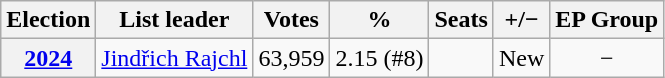<table class="wikitable" style="text-align:center;">
<tr>
<th>Election</th>
<th>List leader</th>
<th>Votes</th>
<th>%</th>
<th>Seats</th>
<th>+/−</th>
<th>EP Group</th>
</tr>
<tr>
<th><a href='#'>2024</a></th>
<td><a href='#'>Jindřich Rajchl</a></td>
<td>63,959</td>
<td>2.15 (#8)</td>
<td></td>
<td>New</td>
<td>−</td>
</tr>
</table>
